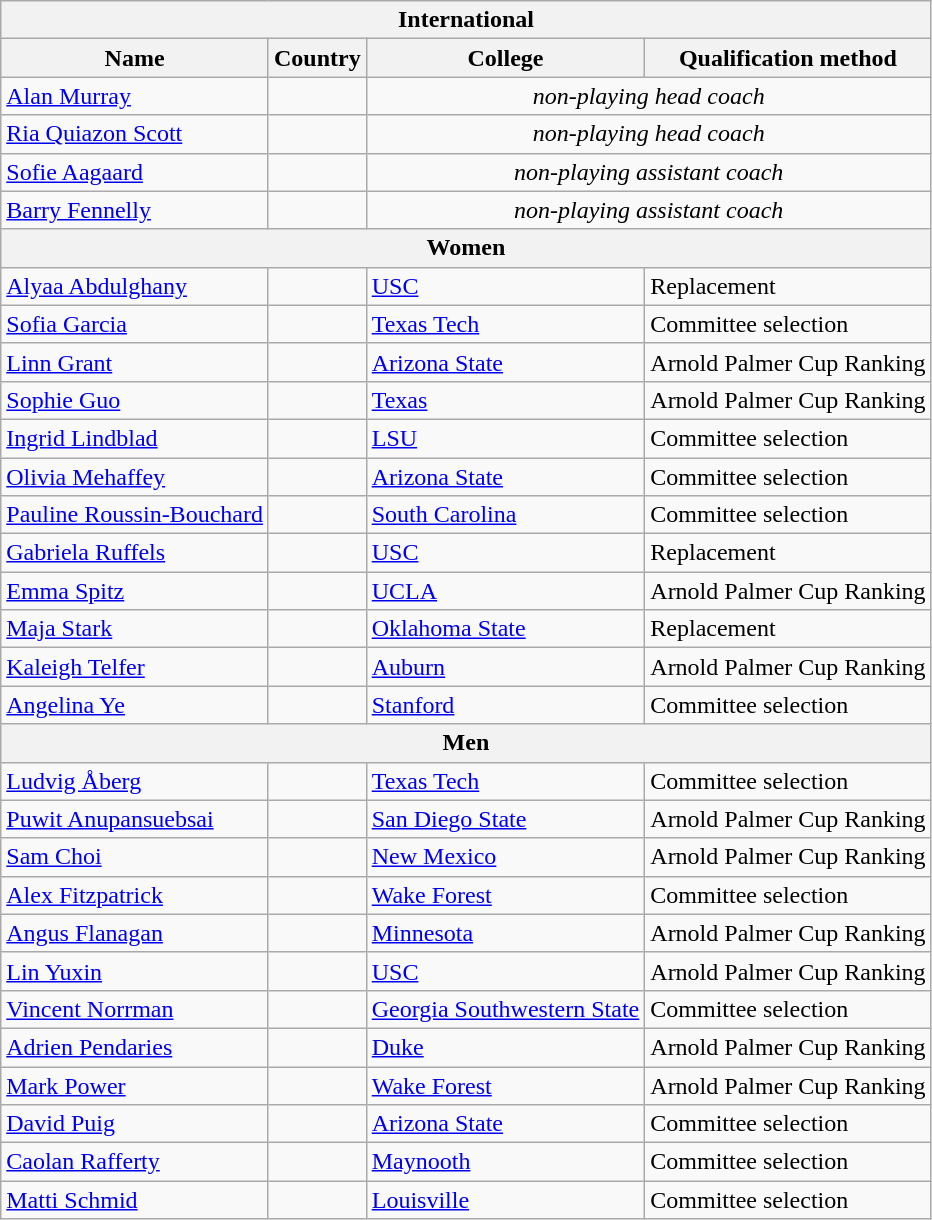<table class="wikitable">
<tr>
<th colspan=4>International</th>
</tr>
<tr>
<th>Name</th>
<th>Country</th>
<th>College</th>
<th>Qualification method</th>
</tr>
<tr>
<td><a href='#'>Alan Murray</a></td>
<td></td>
<td colspan=2 align=center><em>non-playing head coach</em></td>
</tr>
<tr>
<td><a href='#'>Ria Quiazon Scott</a></td>
<td></td>
<td colspan=2 align=center><em>non-playing head coach</em></td>
</tr>
<tr>
<td><a href='#'>Sofie Aagaard</a></td>
<td></td>
<td colspan=2 align=center><em>non-playing assistant coach</em></td>
</tr>
<tr>
<td><a href='#'>Barry Fennelly</a></td>
<td></td>
<td colspan=2 align=center><em>non-playing assistant coach</em></td>
</tr>
<tr>
<th colspan=4>Women</th>
</tr>
<tr>
<td><a href='#'>Alyaa Abdulghany</a></td>
<td></td>
<td><a href='#'>USC</a></td>
<td>Replacement</td>
</tr>
<tr>
<td><a href='#'>Sofia Garcia</a></td>
<td></td>
<td><a href='#'>Texas Tech</a></td>
<td>Committee selection</td>
</tr>
<tr>
<td><a href='#'>Linn Grant</a></td>
<td></td>
<td><a href='#'>Arizona State</a></td>
<td>Arnold Palmer Cup Ranking</td>
</tr>
<tr>
<td><a href='#'>Sophie Guo</a></td>
<td></td>
<td><a href='#'>Texas</a></td>
<td>Arnold Palmer Cup Ranking</td>
</tr>
<tr>
<td><a href='#'>Ingrid Lindblad</a></td>
<td></td>
<td><a href='#'>LSU</a></td>
<td>Committee selection</td>
</tr>
<tr>
<td><a href='#'>Olivia Mehaffey</a></td>
<td></td>
<td><a href='#'>Arizona State</a></td>
<td>Committee selection</td>
</tr>
<tr>
<td><a href='#'>Pauline Roussin-Bouchard</a></td>
<td></td>
<td><a href='#'>South Carolina</a></td>
<td>Committee selection</td>
</tr>
<tr>
<td><a href='#'>Gabriela Ruffels</a></td>
<td></td>
<td><a href='#'>USC</a></td>
<td>Replacement</td>
</tr>
<tr>
<td><a href='#'>Emma Spitz</a></td>
<td></td>
<td><a href='#'>UCLA</a></td>
<td>Arnold Palmer Cup Ranking</td>
</tr>
<tr>
<td><a href='#'>Maja Stark</a></td>
<td></td>
<td><a href='#'>Oklahoma State</a></td>
<td>Replacement</td>
</tr>
<tr>
<td><a href='#'>Kaleigh Telfer</a></td>
<td></td>
<td><a href='#'>Auburn</a></td>
<td>Arnold Palmer Cup Ranking</td>
</tr>
<tr>
<td><a href='#'>Angelina Ye</a></td>
<td></td>
<td><a href='#'>Stanford</a></td>
<td>Committee selection</td>
</tr>
<tr>
<th colspan=4>Men</th>
</tr>
<tr>
<td><a href='#'>Ludvig Åberg</a></td>
<td></td>
<td><a href='#'>Texas Tech</a></td>
<td>Committee selection</td>
</tr>
<tr>
<td><a href='#'>Puwit Anupansuebsai</a></td>
<td></td>
<td><a href='#'>San Diego State</a></td>
<td>Arnold Palmer Cup Ranking</td>
</tr>
<tr>
<td><a href='#'>Sam Choi</a></td>
<td></td>
<td><a href='#'>New Mexico</a></td>
<td>Arnold Palmer Cup Ranking</td>
</tr>
<tr>
<td><a href='#'>Alex Fitzpatrick</a></td>
<td></td>
<td><a href='#'>Wake Forest</a></td>
<td>Committee selection</td>
</tr>
<tr>
<td><a href='#'>Angus Flanagan</a></td>
<td></td>
<td><a href='#'>Minnesota</a></td>
<td>Arnold Palmer Cup Ranking</td>
</tr>
<tr>
<td><a href='#'>Lin Yuxin</a></td>
<td></td>
<td><a href='#'>USC</a></td>
<td>Arnold Palmer Cup Ranking</td>
</tr>
<tr>
<td><a href='#'>Vincent Norrman</a></td>
<td></td>
<td><a href='#'>Georgia Southwestern State</a></td>
<td>Committee selection</td>
</tr>
<tr>
<td><a href='#'>Adrien Pendaries</a></td>
<td></td>
<td><a href='#'>Duke</a></td>
<td>Arnold Palmer Cup Ranking</td>
</tr>
<tr>
<td><a href='#'>Mark Power</a></td>
<td></td>
<td><a href='#'>Wake Forest</a></td>
<td>Arnold Palmer Cup Ranking</td>
</tr>
<tr>
<td><a href='#'>David Puig</a></td>
<td></td>
<td><a href='#'>Arizona State</a></td>
<td>Committee selection</td>
</tr>
<tr>
<td><a href='#'>Caolan Rafferty</a></td>
<td></td>
<td><a href='#'>Maynooth</a></td>
<td>Committee selection</td>
</tr>
<tr>
<td><a href='#'>Matti Schmid</a></td>
<td></td>
<td><a href='#'>Louisville</a></td>
<td>Committee selection</td>
</tr>
</table>
